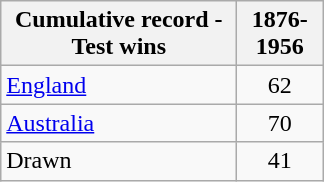<table class="wikitable" style="text-align:center;">
<tr>
<th width="150">Cumulative record - Test wins</th>
<th width="50">1876-1956</th>
</tr>
<tr>
<td style="text-align:left;"><a href='#'>England</a></td>
<td>62</td>
</tr>
<tr>
<td style="text-align:left;"><a href='#'>Australia</a></td>
<td>70</td>
</tr>
<tr>
<td style="text-align:left;">Drawn</td>
<td>41</td>
</tr>
</table>
